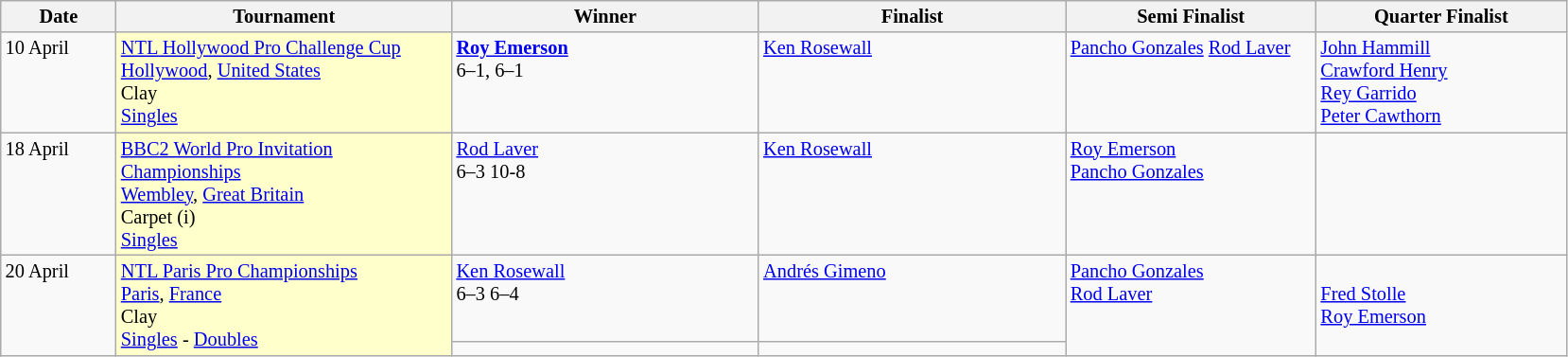<table class="wikitable" style="font-size:85%;">
<tr>
<th width="75">Date</th>
<th width="230">Tournament</th>
<th width="210">Winner</th>
<th width="210">Finalist</th>
<th width="170">Semi Finalist</th>
<th width="170">Quarter Finalist</th>
</tr>
<tr valign=top>
<td rowspan=1>10 April</td>
<td style="background:#ffc;" rowspan=1><a href='#'>NTL Hollywood Pro Challenge Cup</a><br> <a href='#'>Hollywood</a>, <a href='#'>United States</a><br>Clay<br><a href='#'>Singles</a></td>
<td> <strong><a href='#'>Roy Emerson</a></strong><br>6–1, 6–1</td>
<td> <a href='#'>Ken Rosewall</a></td>
<td>  <a href='#'>Pancho Gonzales</a>   <a href='#'>Rod Laver</a></td>
<td> <a href='#'>John Hammill</a> <br>  <a href='#'>Crawford Henry</a> <br>  <a href='#'>Rey Garrido</a> <br>  <a href='#'>Peter Cawthorn</a></td>
</tr>
<tr valign=top>
<td rowspan=1>18 April </td>
<td style="background:#ffc;" rowspan=1><a href='#'>BBC2 World Pro Invitation Championships</a><br><a href='#'>Wembley</a>, <a href='#'>Great Britain</a><br> Carpet (i)<br><a href='#'>Singles</a></td>
<td> <a href='#'>Rod Laver</a><br>6–3 10-8</td>
<td> <a href='#'>Ken Rosewall</a></td>
<td rowspan=1> <a href='#'>Roy Emerson</a><br> <a href='#'>Pancho Gonzales</a></td>
<td></td>
</tr>
<tr valign=top>
<td rowspan=2>20 April</td>
<td style="background:#ffc;" rowspan=2><a href='#'>NTL Paris Pro Championships</a><br> <a href='#'>Paris</a>, <a href='#'>France</a><br>Clay<br><a href='#'>Singles</a> - <a href='#'>Doubles</a></td>
<td> <a href='#'>Ken Rosewall</a><br>6–3 6–4</td>
<td> <a href='#'>Andrés Gimeno</a></td>
<td rowspan=2> <a href='#'>Pancho Gonzales</a><br> <a href='#'>Rod Laver</a></td>
<td rowspan=2><br> <a href='#'>Fred Stolle</a><br> <a href='#'>Roy Emerson</a></td>
</tr>
<tr valign=top>
<td></td>
<td></td>
</tr>
</table>
